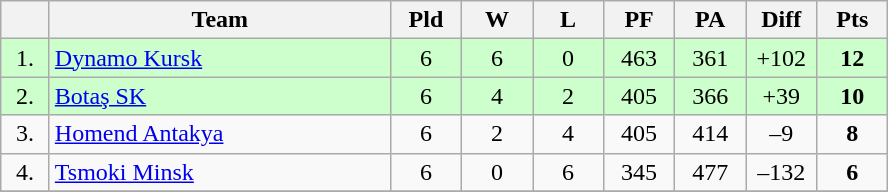<table class="wikitable" style="text-align:center">
<tr>
<th width=25></th>
<th width=220>Team</th>
<th width=40>Pld</th>
<th width=40>W</th>
<th width=40>L</th>
<th width=40>PF</th>
<th width=40>PA</th>
<th width=40>Diff</th>
<th width=40>Pts</th>
</tr>
<tr style="background:#cfc;">
<td>1.</td>
<td align=left> <a href='#'>Dynamo Kursk</a></td>
<td>6</td>
<td>6</td>
<td>0</td>
<td>463</td>
<td>361</td>
<td>+102</td>
<td><strong>12</strong></td>
</tr>
<tr style="background:#cfc;">
<td>2.</td>
<td align=left> <a href='#'>Botaş SK</a></td>
<td>6</td>
<td>4</td>
<td>2</td>
<td>405</td>
<td>366</td>
<td>+39</td>
<td><strong>10</strong></td>
</tr>
<tr>
<td>3.</td>
<td align=left> <a href='#'>Homend Antakya</a></td>
<td>6</td>
<td>2</td>
<td>4</td>
<td>405</td>
<td>414</td>
<td>–9</td>
<td><strong>8</strong></td>
</tr>
<tr>
<td>4.</td>
<td align=left> <a href='#'>Tsmoki Minsk</a></td>
<td>6</td>
<td>0</td>
<td>6</td>
<td>345</td>
<td>477</td>
<td>–132</td>
<td><strong>6</strong></td>
</tr>
<tr>
</tr>
</table>
